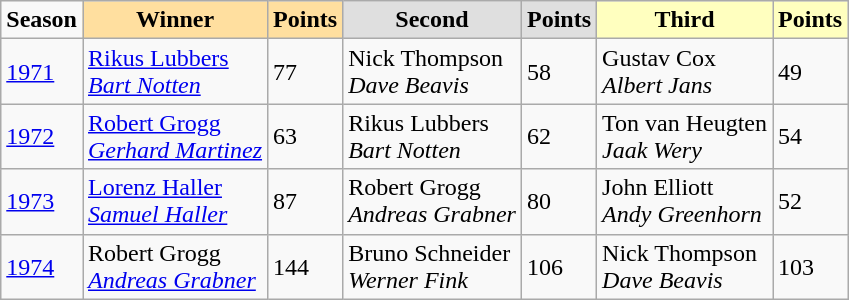<table class="wikitable">
<tr align="center">
<td><strong>Season</strong></td>
<td style="background:#ffdf9f;"><strong>Winner</strong></td>
<td style="background:#ffdf9f;"><strong>Points</strong></td>
<td style="background:#dfdfdf;"><strong>Second</strong></td>
<td style="background:#dfdfdf;"><strong>Points</strong></td>
<td style="background:#ffffbf;"><strong>Third</strong></td>
<td style="background:#ffffbf;"><strong>Points</strong></td>
</tr>
<tr align="left">
<td><a href='#'>1971</a></td>
<td> <a href='#'>Rikus Lubbers</a> <br> <em><a href='#'>Bart Notten</a></em></td>
<td>77</td>
<td> Nick Thompson <br> <em>Dave Beavis</em></td>
<td>58</td>
<td> Gustav Cox <br> <em>Albert Jans</em></td>
<td>49</td>
</tr>
<tr align="left">
<td><a href='#'>1972</a></td>
<td> <a href='#'>Robert Grogg</a> <br> <em><a href='#'>Gerhard Martinez</a></em></td>
<td>63</td>
<td> Rikus Lubbers <br> <em>Bart Notten</em></td>
<td>62</td>
<td> Ton van Heugten <br> <em>Jaak Wery</em></td>
<td>54</td>
</tr>
<tr align="left">
<td><a href='#'>1973</a></td>
<td> <a href='#'>Lorenz Haller</a> <br> <em><a href='#'>Samuel Haller</a></em></td>
<td>87</td>
<td> Robert Grogg <br> <em>Andreas Grabner</em></td>
<td>80</td>
<td> John Elliott <br> <em>Andy Greenhorn</em></td>
<td>52</td>
</tr>
<tr align="left">
<td><a href='#'>1974</a></td>
<td> Robert Grogg <br> <em><a href='#'>Andreas Grabner</a></em></td>
<td>144</td>
<td> Bruno Schneider <br> <em>Werner Fink</em></td>
<td>106</td>
<td> Nick Thompson <br> <em>Dave Beavis</em></td>
<td>103</td>
</tr>
</table>
